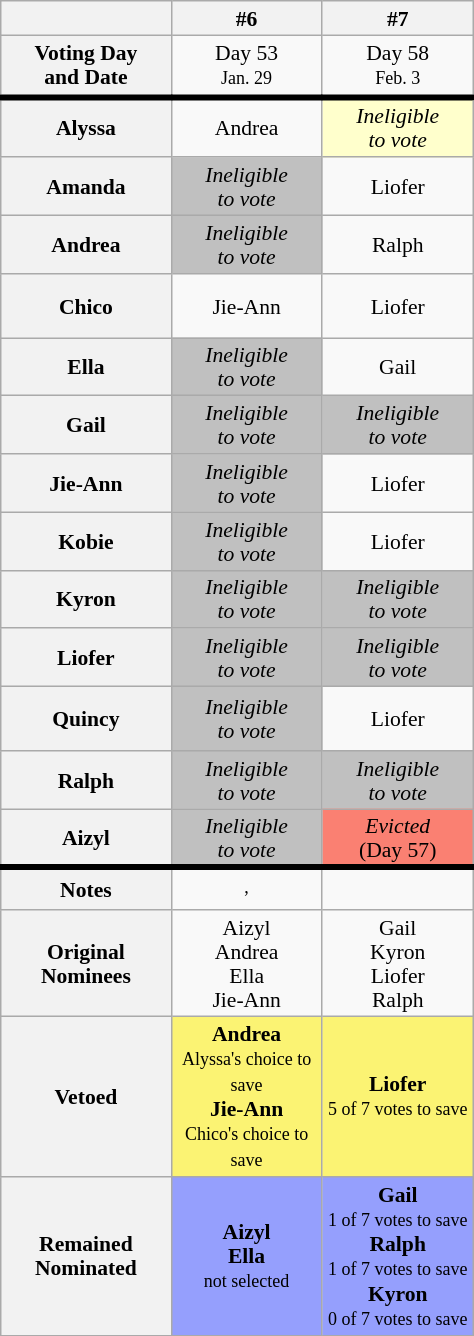<table class="wikitable" style="width:25%; text-align:center; font-size:90%; line-height:16px;">
<tr>
<th width="5%"></th>
<th width="5%">#6</th>
<th width="5%">#7</th>
</tr>
<tr>
<th>Voting Day<br>and Date</th>
<td>Day 53<br><small>Jan. 29</small></td>
<td>Day 58<br><small>Feb. 3</small></td>
</tr>
<tr style="border-top: 4px solid;">
<th>Alyssa</th>
<td>Andrea</td>
<td style="background:#FFFFCC;"><em>Ineligible<br>to vote</em></td>
</tr>
<tr>
<th>Amanda</th>
<td style="background:#C0C0C0;"><em>Ineligible<br>to vote</em></td>
<td>Liofer</td>
</tr>
<tr>
<th>Andrea</th>
<td style="background:#C0C0C0;"><em>Ineligible<br>to vote</em></td>
<td>Ralph</td>
</tr>
<tr>
<th>Chico</th>
<td style="height: 2.5em;">Jie-Ann</td>
<td>Liofer</td>
</tr>
<tr>
<th>Ella</th>
<td style="background:#C0C0C0;"><em>Ineligible<br>to vote</em></td>
<td>Gail</td>
</tr>
<tr>
<th>Gail</th>
<td style="background:#C0C0C0;"><em>Ineligible<br>to vote</em></td>
<td style="background:#C0C0C0;"><em>Ineligible<br>to vote</em></td>
</tr>
<tr>
<th>Jie-Ann</th>
<td style="background:#C0C0C0;"><em>Ineligible<br>to vote</em></td>
<td>Liofer</td>
</tr>
<tr>
<th>Kobie</th>
<td style="background:#C0C0C0;"><em>Ineligible<br>to vote</em></td>
<td>Liofer</td>
</tr>
<tr>
<th>Kyron</th>
<td style="background:#C0C0C0;"><em>Ineligible<br>to vote</em></td>
<td style="background:#C0C0C0;"><em>Ineligible<br>to vote</em></td>
</tr>
<tr>
<th>Liofer</th>
<td style="background:#C0C0C0;"><em>Ineligible<br>to vote</em></td>
<td style="background:#C0C0C0;"><em>Ineligible<br>to vote</em></td>
</tr>
<tr>
<th>Quincy</th>
<td style="background:#C0C0C0; height: 2.5em;"><em>Ineligible<br>to vote</em></td>
<td>Liofer</td>
</tr>
<tr>
<th>Ralph</th>
<td style="background:#C0C0C0;"><em>Ineligible<br>to vote</em></td>
<td style="background:#C0C0C0;"><em>Ineligible<br>to vote</em></td>
</tr>
<tr>
<th>Aizyl</th>
<td style="background:#C0C0C0;"><em>Ineligible<br>to vote</em></td>
<td style="background:#FA8072"><em>Evicted</em><br>(Day 57)</td>
</tr>
<tr>
</tr>
<tr style="border-top: 4px solid;">
<th>Notes</th>
<td><sup>, </sup></td>
<td></td>
</tr>
<tr>
<th>Original Nominees</th>
<td>Aizyl<br>Andrea<br>Ella<br>Jie-Ann</td>
<td>Gail<br>Kyron<br>Liofer<br>Ralph</td>
</tr>
<tr>
<th>Vetoed</th>
<td style="background:#FBF373;"><strong>Andrea</strong><br><small>Alyssa's choice to save</small><br><strong>Jie-Ann</strong><br><small>Chico's choice to save</small></td>
<td style="background:#FBF373;"><strong>Liofer</strong><br><small>5 of 7 votes to save</small></td>
</tr>
<tr>
<th>Remained Nominated</th>
<td style="background:#959FFD;"><strong>Aizyl</strong><br><strong>Ella</strong><br><small>not selected</small></td>
<td style="background:#959FFD;"><strong>Gail</strong><br><small>1 of 7 votes to save</small><br><strong>Ralph</strong><br><small>1 of 7 votes to save</small><br><strong>Kyron</strong><br><small>0 of 7 votes to save</small></td>
</tr>
<tr>
</tr>
</table>
